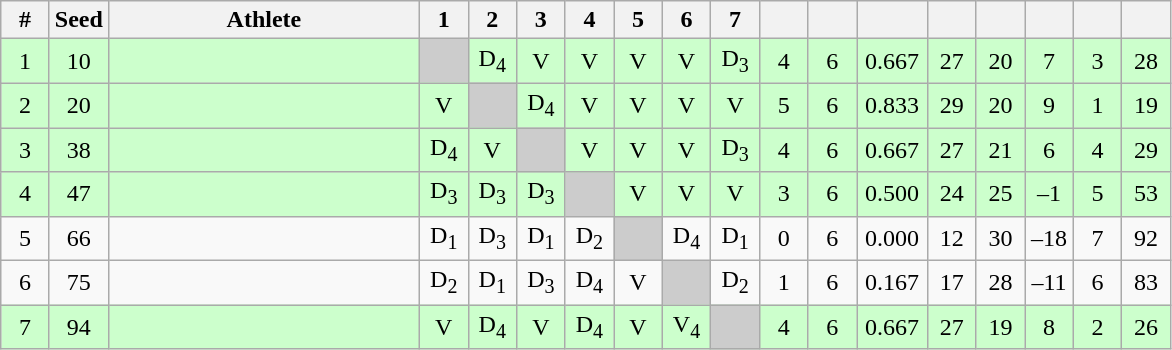<table class="wikitable" style="text-align:center">
<tr>
<th width="25">#</th>
<th width="25">Seed</th>
<th width="200">Athlete</th>
<th width="25">1</th>
<th width="25">2</th>
<th width="25">3</th>
<th width="25">4</th>
<th width="25">5</th>
<th width="25">6</th>
<th width="25">7</th>
<th width="25"></th>
<th width="25"></th>
<th width="40"></th>
<th width="25"></th>
<th width="25"></th>
<th width="25"></th>
<th width="25"></th>
<th width="25"></th>
</tr>
<tr bgcolor="ccffcc">
<td>1</td>
<td>10</td>
<td align=left></td>
<td bgcolor="#cccccc"></td>
<td>D<sub>4</sub></td>
<td>V</td>
<td>V</td>
<td>V</td>
<td>V</td>
<td>D<sub>3</sub></td>
<td>4</td>
<td>6</td>
<td>0.667</td>
<td>27</td>
<td>20</td>
<td>7</td>
<td>3</td>
<td>28</td>
</tr>
<tr bgcolor="ccffcc">
<td>2</td>
<td>20</td>
<td align=left></td>
<td>V</td>
<td bgcolor="#cccccc"></td>
<td>D<sub>4</sub></td>
<td>V</td>
<td>V</td>
<td>V</td>
<td>V</td>
<td>5</td>
<td>6</td>
<td>0.833</td>
<td>29</td>
<td>20</td>
<td>9</td>
<td>1</td>
<td>19</td>
</tr>
<tr bgcolor="ccffcc">
<td>3</td>
<td>38</td>
<td align=left></td>
<td>D<sub>4</sub></td>
<td>V</td>
<td bgcolor="#cccccc"></td>
<td>V</td>
<td>V</td>
<td>V</td>
<td>D<sub>3</sub></td>
<td>4</td>
<td>6</td>
<td>0.667</td>
<td>27</td>
<td>21</td>
<td>6</td>
<td>4</td>
<td>29</td>
</tr>
<tr bgcolor="ccffcc">
<td>4</td>
<td>47</td>
<td align=left></td>
<td>D<sub>3</sub></td>
<td>D<sub>3</sub></td>
<td>D<sub>3</sub></td>
<td bgcolor="#cccccc"></td>
<td>V</td>
<td>V</td>
<td>V</td>
<td>3</td>
<td>6</td>
<td>0.500</td>
<td>24</td>
<td>25</td>
<td>–1</td>
<td>5</td>
<td>53</td>
</tr>
<tr>
<td>5</td>
<td>66</td>
<td align=left></td>
<td>D<sub>1</sub></td>
<td>D<sub>3</sub></td>
<td>D<sub>1</sub></td>
<td>D<sub>2</sub></td>
<td bgcolor="#cccccc"></td>
<td>D<sub>4</sub></td>
<td>D<sub>1</sub></td>
<td>0</td>
<td>6</td>
<td>0.000</td>
<td>12</td>
<td>30</td>
<td>–18</td>
<td>7</td>
<td>92</td>
</tr>
<tr>
<td>6</td>
<td>75</td>
<td align=left></td>
<td>D<sub>2</sub></td>
<td>D<sub>1</sub></td>
<td>D<sub>3</sub></td>
<td>D<sub>4</sub></td>
<td>V</td>
<td bgcolor="#cccccc"></td>
<td>D<sub>2</sub></td>
<td>1</td>
<td>6</td>
<td>0.167</td>
<td>17</td>
<td>28</td>
<td>–11</td>
<td>6</td>
<td>83</td>
</tr>
<tr bgcolor="ccffcc">
<td>7</td>
<td>94</td>
<td align=left></td>
<td>V</td>
<td>D<sub>4</sub></td>
<td>V</td>
<td>D<sub>4</sub></td>
<td>V</td>
<td>V<sub>4</sub></td>
<td bgcolor="#cccccc"></td>
<td>4</td>
<td>6</td>
<td>0.667</td>
<td>27</td>
<td>19</td>
<td>8</td>
<td>2</td>
<td>26</td>
</tr>
</table>
